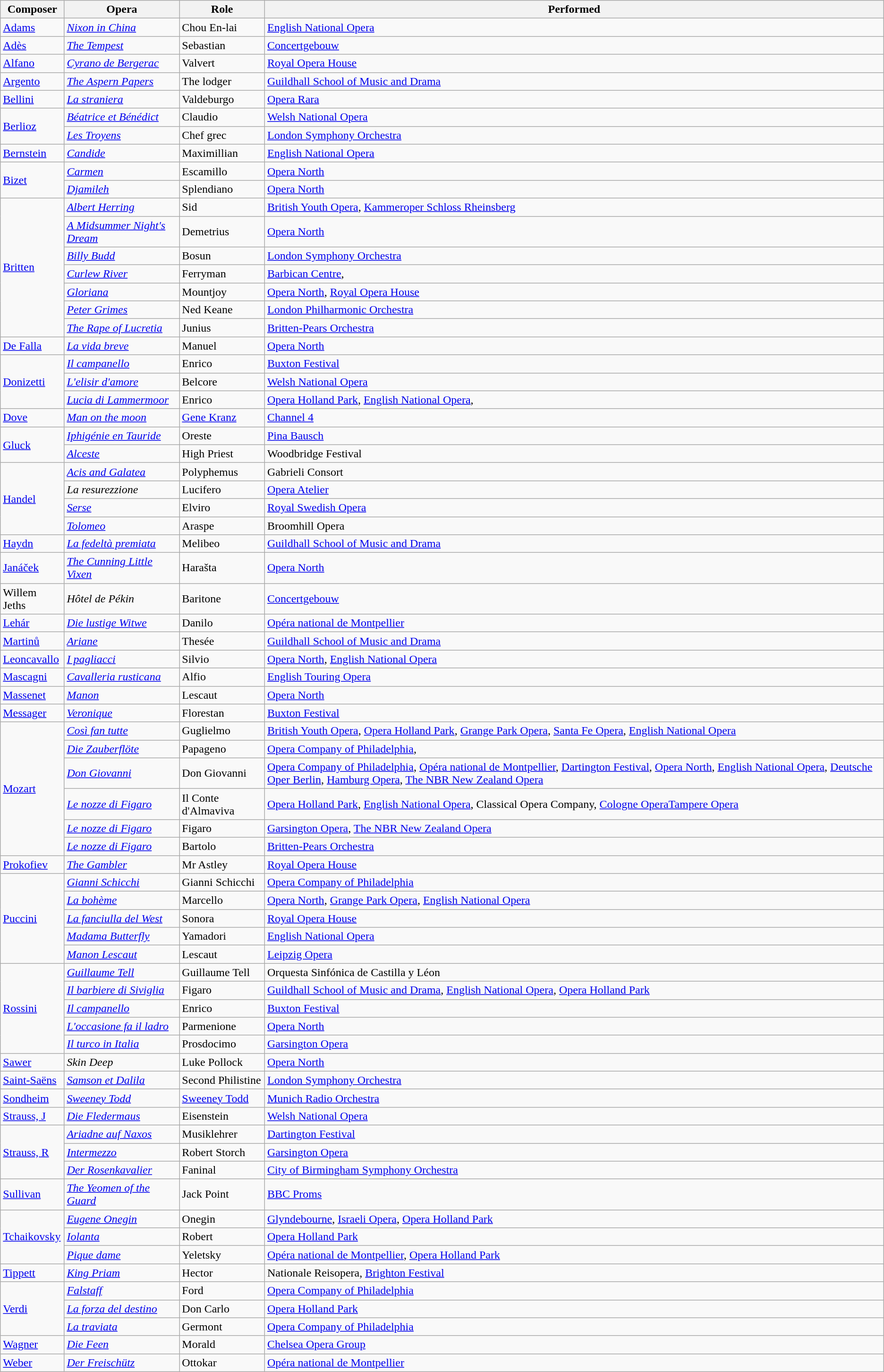<table class="wikitable">
<tr>
<th>Composer</th>
<th>Opera</th>
<th>Role</th>
<th>Performed</th>
</tr>
<tr>
<td><a href='#'>Adams</a></td>
<td><a href='#'><em>Nixon in China</em></a></td>
<td>Chou En-lai</td>
<td><a href='#'>English National Opera</a></td>
</tr>
<tr>
<td><a href='#'>Adès</a></td>
<td><a href='#'><em>The Tempest</em></a></td>
<td>Sebastian</td>
<td><a href='#'>Concertgebouw</a></td>
</tr>
<tr>
<td><a href='#'>Alfano</a></td>
<td><a href='#'><em>Cyrano de Bergerac</em></a></td>
<td>Valvert</td>
<td><a href='#'>Royal Opera House</a></td>
</tr>
<tr>
<td><a href='#'>Argento</a></td>
<td><em><a href='#'>The Aspern Papers</a></em></td>
<td>The lodger</td>
<td><a href='#'>Guildhall School of Music and Drama</a></td>
</tr>
<tr>
<td><a href='#'>Bellini</a></td>
<td><em><a href='#'>La straniera</a></em></td>
<td>Valdeburgo</td>
<td><a href='#'>Opera Rara</a></td>
</tr>
<tr>
<td rowspan="2"><a href='#'>Berlioz</a></td>
<td><em><a href='#'>Béatrice et Bénédict</a></em></td>
<td>Claudio</td>
<td><a href='#'>Welsh National Opera</a></td>
</tr>
<tr>
<td><em><a href='#'>Les Troyens</a></em></td>
<td>Chef grec</td>
<td><a href='#'>London Symphony Orchestra</a></td>
</tr>
<tr>
<td><a href='#'>Bernstein</a></td>
<td><a href='#'><em>Candide</em></a></td>
<td>Maximillian</td>
<td><a href='#'>English National Opera</a></td>
</tr>
<tr>
<td rowspan="2"><a href='#'>Bizet</a></td>
<td><em><a href='#'>Carmen</a></em></td>
<td>Escamillo</td>
<td><a href='#'>Opera North</a></td>
</tr>
<tr>
<td><em><a href='#'>Djamileh</a></em></td>
<td>Splendiano</td>
<td><a href='#'>Opera North</a></td>
</tr>
<tr>
<td rowspan="7"><a href='#'>Britten</a></td>
<td><em><a href='#'>Albert Herring</a></em></td>
<td>Sid</td>
<td><a href='#'>British Youth Opera</a>, <a href='#'>Kammeroper Schloss Rheinsberg</a></td>
</tr>
<tr>
<td><a href='#'><em>A Midsummer Night's Dream</em></a></td>
<td>Demetrius</td>
<td><a href='#'>Opera North</a></td>
</tr>
<tr>
<td><em><a href='#'>Billy Budd</a></em></td>
<td>Bosun</td>
<td><a href='#'>London Symphony Orchestra</a></td>
</tr>
<tr>
<td><em><a href='#'>Curlew River</a></em></td>
<td>Ferryman</td>
<td><a href='#'>Barbican Centre</a>,</td>
</tr>
<tr>
<td><em><a href='#'>Gloriana</a></em></td>
<td>Mountjoy</td>
<td><a href='#'>Opera North</a>, <a href='#'>Royal Opera House</a></td>
</tr>
<tr>
<td><em><a href='#'>Peter Grimes</a></em></td>
<td>Ned Keane</td>
<td><a href='#'>London Philharmonic Orchestra</a></td>
</tr>
<tr>
<td><em><a href='#'>The Rape of Lucretia</a></em></td>
<td>Junius</td>
<td><a href='#'>Britten-Pears Orchestra</a></td>
</tr>
<tr>
<td><a href='#'>De Falla</a></td>
<td><em><a href='#'>La vida breve</a></em></td>
<td>Manuel</td>
<td><a href='#'>Opera North</a></td>
</tr>
<tr>
<td rowspan="3"><a href='#'>Donizetti</a></td>
<td><em><a href='#'>Il campanello</a></em></td>
<td>Enrico</td>
<td><a href='#'>Buxton Festival</a></td>
</tr>
<tr>
<td><em><a href='#'>L'elisir d'amore</a></em></td>
<td>Belcore</td>
<td><a href='#'>Welsh National Opera</a></td>
</tr>
<tr>
<td><em><a href='#'>Lucia di Lammermoor</a></em></td>
<td>Enrico</td>
<td><a href='#'>Opera Holland Park</a>, <a href='#'>English National Opera</a>,</td>
</tr>
<tr>
<td><a href='#'>Dove</a></td>
<td><a href='#'><em>Man on the moon</em></a></td>
<td><a href='#'>Gene Kranz</a></td>
<td><a href='#'>Channel 4</a></td>
</tr>
<tr>
<td rowspan="2"><a href='#'>Gluck</a></td>
<td><em><a href='#'>Iphigénie en Tauride</a></em></td>
<td>Oreste</td>
<td><a href='#'>Pina Bausch</a></td>
</tr>
<tr>
<td><a href='#'><em>Alceste</em></a></td>
<td>High Priest</td>
<td>Woodbridge Festival</td>
</tr>
<tr>
<td rowspan="4"><a href='#'>Handel</a></td>
<td><a href='#'><em>Acis and Galatea</em></a></td>
<td>Polyphemus</td>
<td>Gabrieli Consort</td>
</tr>
<tr>
<td><em>La resurezzione</em></td>
<td>Lucifero</td>
<td><a href='#'>Opera Atelier</a></td>
</tr>
<tr>
<td><em><a href='#'>Serse</a></em></td>
<td>Elviro</td>
<td><a href='#'>Royal Swedish Opera</a></td>
</tr>
<tr>
<td><em><a href='#'>Tolomeo</a></em></td>
<td>Araspe</td>
<td>Broomhill Opera</td>
</tr>
<tr>
<td><a href='#'>Haydn</a></td>
<td><em><a href='#'>La fedeltà premiata</a></em></td>
<td>Melibeo</td>
<td><a href='#'>Guildhall School of Music and Drama</a></td>
</tr>
<tr>
<td><a href='#'>Janáček</a></td>
<td><em><a href='#'>The Cunning Little Vixen</a></em></td>
<td>Harašta</td>
<td><a href='#'>Opera North</a></td>
</tr>
<tr>
<td>Willem Jeths</td>
<td><em>Hôtel de Pékin</em></td>
<td>Baritone</td>
<td><a href='#'>Concertgebouw</a></td>
</tr>
<tr>
<td><a href='#'>Lehár</a></td>
<td><em><a href='#'>Die lustige Witwe</a></em></td>
<td>Danilo</td>
<td><a href='#'>Opéra national de Montpellier</a></td>
</tr>
<tr>
<td><a href='#'>Martinů</a></td>
<td><a href='#'><em>Ariane</em></a></td>
<td>Thesée</td>
<td><a href='#'>Guildhall School of Music and Drama</a></td>
</tr>
<tr>
<td><a href='#'>Leoncavallo</a></td>
<td><em><a href='#'>I pagliacci</a></em></td>
<td>Silvio</td>
<td><a href='#'>Opera North</a>, <a href='#'>English National Opera</a></td>
</tr>
<tr>
<td><a href='#'>Mascagni</a></td>
<td><em><a href='#'>Cavalleria rusticana</a></em></td>
<td>Alfio</td>
<td><a href='#'>English Touring Opera</a></td>
</tr>
<tr>
<td><a href='#'>Massenet</a></td>
<td><em><a href='#'>Manon</a></em></td>
<td>Lescaut</td>
<td><a href='#'>Opera North</a></td>
</tr>
<tr>
<td><a href='#'>Messager</a></td>
<td><a href='#'><em>Veronique</em></a></td>
<td>Florestan</td>
<td><a href='#'>Buxton Festival</a></td>
</tr>
<tr>
<td rowspan="6"><a href='#'>Mozart</a></td>
<td><em><a href='#'>Così fan tutte</a></em></td>
<td>Guglielmo</td>
<td><a href='#'>British Youth Opera</a>, <a href='#'>Opera Holland Park</a>, <a href='#'>Grange Park Opera</a>, <a href='#'>Santa Fe Opera</a>, <a href='#'>English National Opera</a></td>
</tr>
<tr>
<td><em><a href='#'>Die Zauberflöte</a></em></td>
<td>Papageno</td>
<td><a href='#'>Opera Company of Philadelphia</a>,</td>
</tr>
<tr>
<td><em><a href='#'>Don Giovanni</a></em></td>
<td>Don Giovanni</td>
<td><a href='#'>Opera Company of Philadelphia</a>, <a href='#'>Opéra national de Montpellier</a>, <a href='#'>Dartington Festival</a>, <a href='#'>Opera North</a>, <a href='#'>English National Opera</a>, <a href='#'>Deutsche Oper Berlin</a>, <a href='#'>Hamburg Opera</a>, <a href='#'>The NBR New Zealand Opera</a></td>
</tr>
<tr>
<td><em><a href='#'>Le nozze di Figaro</a></em></td>
<td>Il Conte d'Almaviva</td>
<td><a href='#'>Opera Holland Park</a>, <a href='#'>English National Opera</a>, Classical Opera Company, <a href='#'>Cologne Opera</a><a href='#'>Tampere Opera</a></td>
</tr>
<tr>
<td><em><a href='#'>Le nozze di Figaro</a></em></td>
<td>Figaro</td>
<td><a href='#'>Garsington Opera</a>, <a href='#'>The NBR New Zealand Opera</a></td>
</tr>
<tr>
<td><em><a href='#'>Le nozze di Figaro</a></em></td>
<td>Bartolo</td>
<td><a href='#'>Britten-Pears Orchestra</a></td>
</tr>
<tr>
<td><a href='#'>Prokofiev</a></td>
<td><a href='#'><em>The Gambler</em></a></td>
<td>Mr Astley</td>
<td><a href='#'>Royal Opera House</a></td>
</tr>
<tr>
<td rowspan="5"><a href='#'>Puccini</a></td>
<td><em><a href='#'>Gianni Schicchi</a></em></td>
<td>Gianni Schicchi</td>
<td><a href='#'>Opera Company of Philadelphia</a></td>
</tr>
<tr>
<td><em><a href='#'>La bohème</a></em></td>
<td>Marcello</td>
<td><a href='#'>Opera North</a>, <a href='#'>Grange Park Opera</a>, <a href='#'>English National Opera</a></td>
</tr>
<tr>
<td><em><a href='#'>La fanciulla del West</a></em></td>
<td>Sonora</td>
<td><a href='#'>Royal Opera House</a></td>
</tr>
<tr>
<td><em><a href='#'>Madama Butterfly</a></em></td>
<td>Yamadori</td>
<td><a href='#'>English National Opera</a></td>
</tr>
<tr>
<td><em><a href='#'>Manon Lescaut</a></em></td>
<td>Lescaut</td>
<td><a href='#'>Leipzig Opera</a></td>
</tr>
<tr>
<td rowspan="5"><a href='#'>Rossini</a></td>
<td><em><a href='#'>Guillaume Tell</a></em></td>
<td>Guillaume Tell</td>
<td>Orquesta Sinfónica de Castilla y Léon</td>
</tr>
<tr>
<td><em><a href='#'>Il barbiere di Siviglia</a></em></td>
<td>Figaro</td>
<td><a href='#'>Guildhall School of Music and Drama</a>, <a href='#'>English National Opera</a>, <a href='#'>Opera Holland Park</a></td>
</tr>
<tr>
<td><em><a href='#'>Il campanello</a></em></td>
<td>Enrico</td>
<td><a href='#'>Buxton Festival</a></td>
</tr>
<tr>
<td><em><a href='#'>L'occasione fa il ladro</a></em></td>
<td>Parmenione</td>
<td><a href='#'>Opera North</a></td>
</tr>
<tr>
<td><em><a href='#'>Il turco in Italia</a></em></td>
<td>Prosdocimo</td>
<td><a href='#'>Garsington Opera</a></td>
</tr>
<tr>
<td><a href='#'>Sawer</a></td>
<td><em>Skin Deep</em></td>
<td>Luke Pollock</td>
<td><a href='#'>Opera North</a></td>
</tr>
<tr>
<td><a href='#'>Saint-Saëns</a></td>
<td><em><a href='#'>Samson et Dalila</a></em></td>
<td>Second Philistine</td>
<td><a href='#'>London Symphony Orchestra</a></td>
</tr>
<tr>
<td><a href='#'>Sondheim</a></td>
<td><a href='#'><em>Sweeney Todd</em></a></td>
<td><a href='#'>Sweeney Todd</a></td>
<td><a href='#'>Munich Radio Orchestra</a></td>
</tr>
<tr>
<td><a href='#'>Strauss, J</a></td>
<td><em><a href='#'>Die Fledermaus</a></em></td>
<td>Eisenstein</td>
<td><a href='#'>Welsh National Opera</a></td>
</tr>
<tr>
<td rowspan="3"><a href='#'>Strauss, R</a></td>
<td><em><a href='#'>Ariadne auf Naxos</a></em></td>
<td>Musiklehrer</td>
<td><a href='#'>Dartington Festival</a></td>
</tr>
<tr>
<td><em><a href='#'>Intermezzo</a></em></td>
<td>Robert Storch</td>
<td><a href='#'>Garsington Opera</a></td>
</tr>
<tr>
<td><em><a href='#'>Der Rosenkavalier</a></em></td>
<td>Faninal</td>
<td><a href='#'>City of Birmingham Symphony Orchestra</a></td>
</tr>
<tr>
<td><a href='#'>Sullivan</a></td>
<td><em><a href='#'>The Yeomen of the Guard</a></em></td>
<td>Jack Point</td>
<td><a href='#'>BBC Proms</a></td>
</tr>
<tr>
<td rowspan="3"><a href='#'>Tchaikovsky</a></td>
<td><a href='#'><em>Eugene Onegin</em></a></td>
<td>Onegin</td>
<td><a href='#'>Glyndebourne</a>, <a href='#'>Israeli Opera</a>, <a href='#'>Opera Holland Park</a></td>
</tr>
<tr>
<td><em><a href='#'>Iolanta</a></em></td>
<td>Robert</td>
<td><a href='#'>Opera Holland Park</a></td>
</tr>
<tr>
<td><a href='#'><em>Pique dame</em></a></td>
<td>Yeletsky</td>
<td><a href='#'>Opéra national de Montpellier</a>, <a href='#'>Opera Holland Park</a></td>
</tr>
<tr>
<td><a href='#'>Tippett</a></td>
<td><em><a href='#'>King Priam</a></em></td>
<td>Hector</td>
<td>Nationale Reisopera, <a href='#'>Brighton Festival</a></td>
</tr>
<tr>
<td rowspan="3"><a href='#'>Verdi</a></td>
<td><a href='#'><em>Falstaff</em></a></td>
<td>Ford</td>
<td><a href='#'>Opera Company of Philadelphia</a></td>
</tr>
<tr>
<td><em><a href='#'>La forza del destino</a></em></td>
<td>Don Carlo</td>
<td><a href='#'>Opera Holland Park</a></td>
</tr>
<tr>
<td><em><a href='#'>La traviata</a></em></td>
<td>Germont</td>
<td><a href='#'>Opera Company of Philadelphia</a></td>
</tr>
<tr>
<td><a href='#'>Wagner</a></td>
<td><em><a href='#'>Die Feen</a></em></td>
<td>Morald</td>
<td><a href='#'>Chelsea Opera Group</a></td>
</tr>
<tr>
<td><a href='#'>Weber</a></td>
<td><em><a href='#'>Der Freischütz</a></em></td>
<td>Ottokar</td>
<td><a href='#'>Opéra national de Montpellier</a></td>
</tr>
</table>
